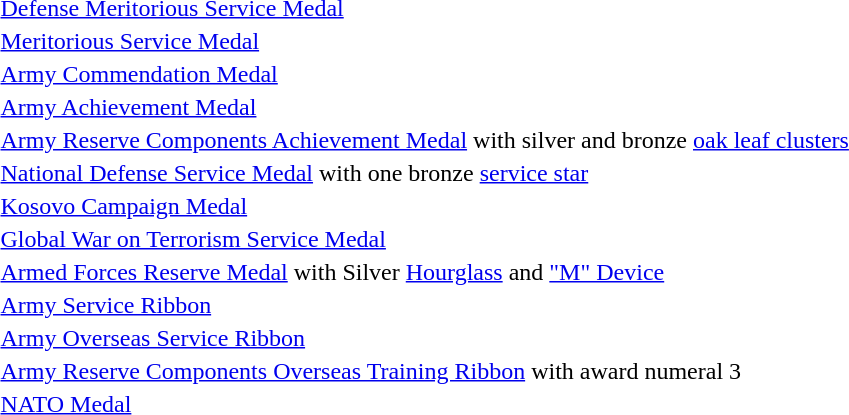<table>
<tr>
<td></td>
<td><a href='#'>Defense Meritorious Service Medal</a></td>
</tr>
<tr>
<td></td>
<td><a href='#'>Meritorious Service Medal</a></td>
</tr>
<tr>
<td></td>
<td><a href='#'>Army Commendation Medal</a></td>
</tr>
<tr>
<td></td>
<td><a href='#'>Army Achievement Medal</a></td>
</tr>
<tr>
<td><span></span><span></span></td>
<td><a href='#'>Army Reserve Components Achievement Medal</a> with silver and bronze <a href='#'>oak leaf clusters</a></td>
</tr>
<tr>
<td></td>
<td><a href='#'>National Defense Service Medal</a> with one bronze <a href='#'>service star</a></td>
</tr>
<tr>
<td></td>
<td><a href='#'>Kosovo Campaign Medal</a></td>
</tr>
<tr>
<td></td>
<td><a href='#'>Global War on Terrorism Service Medal</a></td>
</tr>
<tr>
<td><span></span></td>
<td><a href='#'>Armed Forces Reserve Medal</a> with Silver <a href='#'>Hourglass</a> and <a href='#'>"M" Device</a></td>
</tr>
<tr>
<td></td>
<td><a href='#'>Army Service Ribbon</a></td>
</tr>
<tr>
<td></td>
<td><a href='#'>Army Overseas Service Ribbon</a></td>
</tr>
<tr>
<td><span></span></td>
<td><a href='#'>Army Reserve Components Overseas Training Ribbon</a> with award numeral 3</td>
</tr>
<tr>
<td></td>
<td><a href='#'>NATO Medal</a></td>
</tr>
</table>
